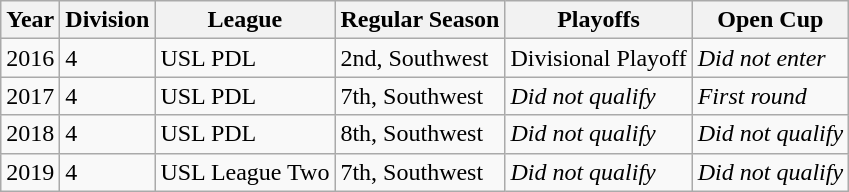<table class="wikitable">
<tr>
<th>Year</th>
<th>Division</th>
<th>League</th>
<th>Regular Season</th>
<th>Playoffs</th>
<th>Open Cup</th>
</tr>
<tr>
<td>2016</td>
<td>4</td>
<td>USL PDL</td>
<td>2nd, Southwest</td>
<td>Divisional Playoff</td>
<td><em>Did not enter</em></td>
</tr>
<tr>
<td>2017</td>
<td>4</td>
<td>USL PDL</td>
<td>7th, Southwest</td>
<td><em>Did not qualify</em></td>
<td><em>First round</em></td>
</tr>
<tr>
<td>2018</td>
<td>4</td>
<td>USL PDL</td>
<td>8th, Southwest</td>
<td><em>Did not qualify</em></td>
<td><em>Did not qualify</em></td>
</tr>
<tr>
<td>2019</td>
<td>4</td>
<td>USL League Two</td>
<td>7th, Southwest</td>
<td><em>Did not qualify</em></td>
<td><em>Did not qualify</em></td>
</tr>
</table>
